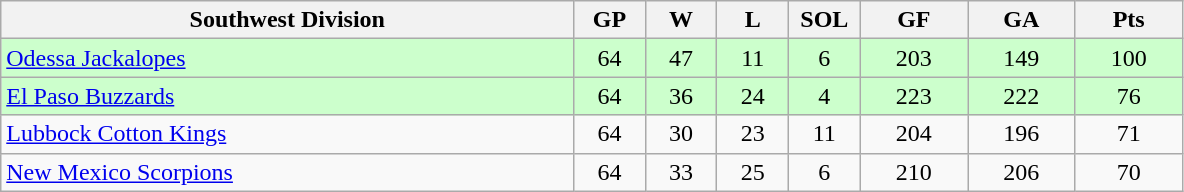<table class="wikitable">
<tr>
<th width="40%" bgcolor="#e0e0e0">Southwest Division</th>
<th width="5%" bgcolor="#e0e0e0">GP</th>
<th width="5%" bgcolor="#e0e0e0">W</th>
<th width="5%" bgcolor="#e0e0e0">L</th>
<th width="5%" bgcolor="#e0e0e0">SOL</th>
<th width="7.5%" bgcolor="#e0e0e0">GF</th>
<th width="7.5%" bgcolor="#e0e0e0">GA</th>
<th width="7.5%" bgcolor="#e0e0e0">Pts</th>
</tr>
<tr align="center" bgcolor="#CCFFCC">
<td align="left"><a href='#'>Odessa Jackalopes</a></td>
<td>64</td>
<td>47</td>
<td>11</td>
<td>6</td>
<td>203</td>
<td>149</td>
<td>100</td>
</tr>
<tr align="center" bgcolor="#CCFFCC">
<td align="left"><a href='#'>El Paso Buzzards</a></td>
<td>64</td>
<td>36</td>
<td>24</td>
<td>4</td>
<td>223</td>
<td>222</td>
<td>76</td>
</tr>
<tr align="center">
<td align="left"><a href='#'>Lubbock Cotton Kings</a></td>
<td>64</td>
<td>30</td>
<td>23</td>
<td>11</td>
<td>204</td>
<td>196</td>
<td>71</td>
</tr>
<tr align="center">
<td align="left"><a href='#'>New Mexico Scorpions</a></td>
<td>64</td>
<td>33</td>
<td>25</td>
<td>6</td>
<td>210</td>
<td>206</td>
<td>70</td>
</tr>
</table>
